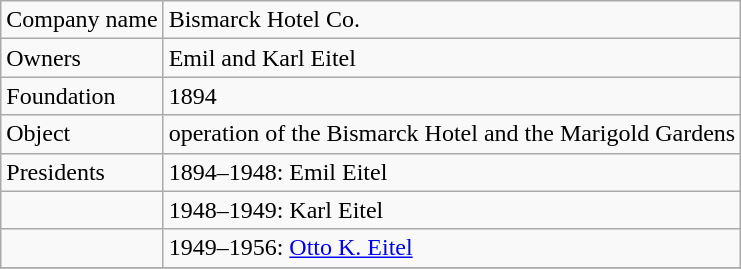<table class="wikitable toptextcells">
<tr>
<td>Company name</td>
<td>Bismarck Hotel Co.</td>
</tr>
<tr>
<td>Owners</td>
<td>Emil and Karl Eitel</td>
</tr>
<tr>
<td>Foundation</td>
<td>1894</td>
</tr>
<tr>
<td>Object</td>
<td>operation of the Bismarck Hotel and the Marigold Gardens</td>
</tr>
<tr>
<td>Presidents</td>
<td>1894–1948: Emil Eitel</td>
</tr>
<tr>
<td></td>
<td>1948–1949: Karl Eitel</td>
</tr>
<tr>
<td></td>
<td>1949–1956: <a href='#'>Otto K. Eitel</a></td>
</tr>
<tr>
</tr>
</table>
